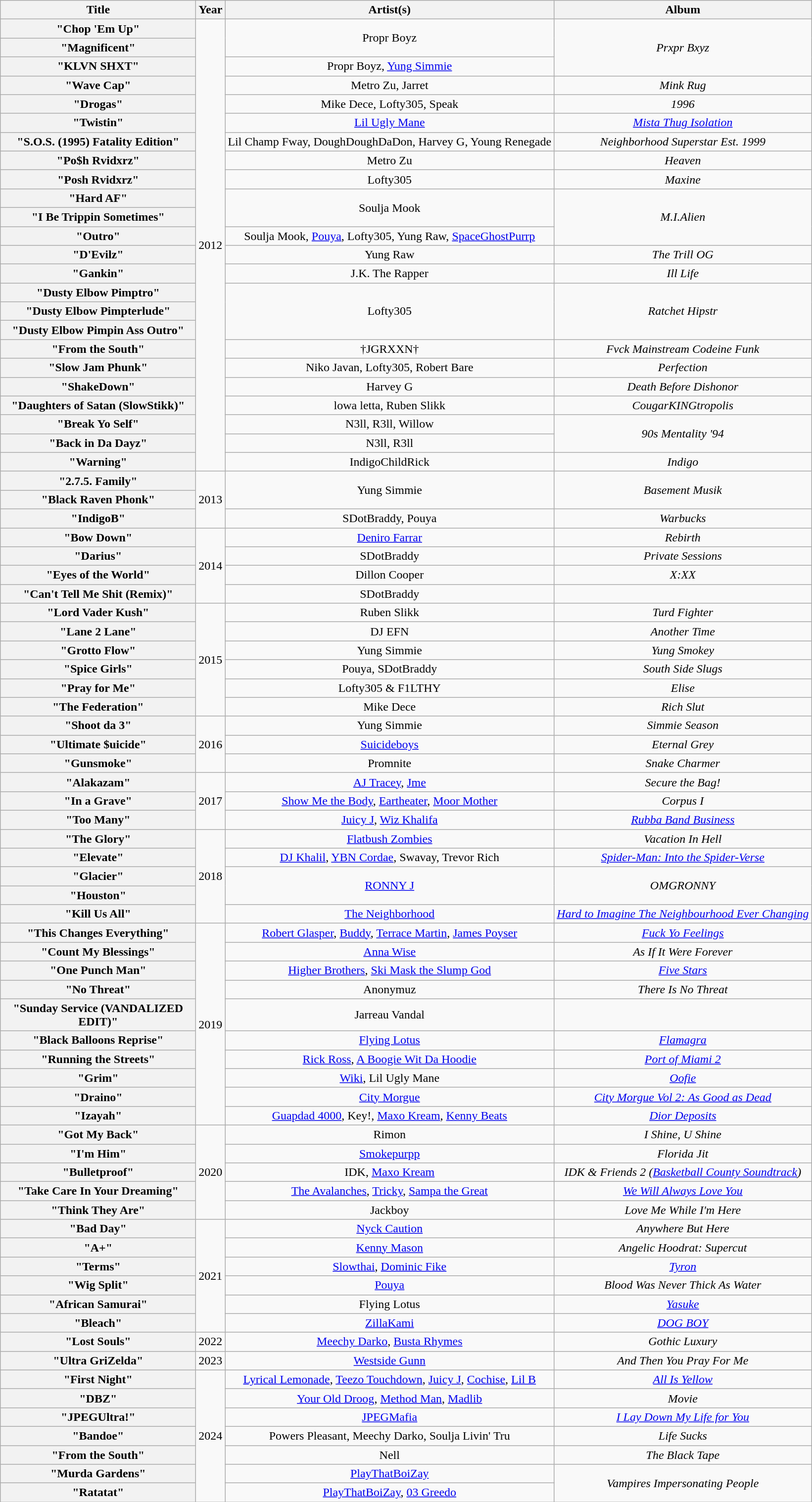<table class="wikitable plainrowheaders" style="text-align:center;">
<tr>
<th scope="col" style="width:16em;">Title</th>
<th scope="col">Year</th>
<th scope="col">Artist(s)</th>
<th scope="col">Album</th>
</tr>
<tr>
<th scope="row">"Chop 'Em Up"</th>
<td rowspan="24">2012</td>
<td rowspan="2">Propr Boyz</td>
<td rowspan="3"><em>Prxpr Bxyz</em></td>
</tr>
<tr>
<th scope="row">"Magnificent"</th>
</tr>
<tr>
<th scope="row">"KLVN SHXT"</th>
<td>Propr Boyz, <a href='#'>Yung Simmie</a></td>
</tr>
<tr>
<th scope="row">"Wave Cap"</th>
<td>Metro Zu, Jarret</td>
<td><em>Mink Rug</em></td>
</tr>
<tr>
<th scope="row">"Drogas"</th>
<td>Mike Dece, Lofty305, Speak</td>
<td><em>1996</em></td>
</tr>
<tr>
<th scope="row">"Twistin"</th>
<td><a href='#'>Lil Ugly Mane</a></td>
<td><em><a href='#'>Mista Thug Isolation</a></em></td>
</tr>
<tr>
<th scope="row">"S.O.S. (1995) Fatality Edition"</th>
<td>Lil Champ Fway, DoughDoughDaDon, Harvey G, Young Renegade</td>
<td><em>Neighborhood Superstar Est. 1999</em></td>
</tr>
<tr>
<th scope="row">"Po$h Rvidxrz"</th>
<td>Metro Zu</td>
<td><em>Heaven</em></td>
</tr>
<tr>
<th scope="row">"Posh Rvidxrz"</th>
<td>Lofty305</td>
<td><em>Maxine</em></td>
</tr>
<tr>
<th scope="row">"Hard AF"</th>
<td rowspan="2">Soulja Mook</td>
<td rowspan="3"><em>M.I.Alien</em></td>
</tr>
<tr>
<th scope="row">"I Be Trippin Sometimes"</th>
</tr>
<tr>
<th scope="row">"Outro"</th>
<td>Soulja Mook, <a href='#'>Pouya</a>, Lofty305, Yung Raw, <a href='#'>SpaceGhostPurrp</a></td>
</tr>
<tr>
<th scope="row">"D'Evilz"</th>
<td>Yung Raw</td>
<td><em>The Trill OG</em></td>
</tr>
<tr>
<th scope="row">"Gankin"</th>
<td>J.K. The Rapper</td>
<td><em>Ill Life</em></td>
</tr>
<tr>
<th scope="row">"Dusty Elbow Pimptro"</th>
<td rowspan="3">Lofty305</td>
<td rowspan="3"><em>Ratchet Hipstr</em></td>
</tr>
<tr>
<th scope="row">"Dusty Elbow Pimpterlude"</th>
</tr>
<tr>
<th scope="row">"Dusty Elbow Pimpin Ass Outro"</th>
</tr>
<tr>
<th scope="row">"From the South"</th>
<td>†JGRXXN†</td>
<td><em>Fvck Mainstream Codeine Funk</em></td>
</tr>
<tr>
<th scope="row">"Slow Jam Phunk"</th>
<td>Niko Javan, Lofty305, Robert Bare</td>
<td><em>Perfection</em></td>
</tr>
<tr>
<th scope="row">"ShakeDown"</th>
<td>Harvey G</td>
<td><em>Death Before Dishonor</em></td>
</tr>
<tr>
<th scope="row">"Daughters of Satan (SlowStikk)"</th>
<td>lowa letta, Ruben Slikk</td>
<td><em>CougarKINGtropolis</em></td>
</tr>
<tr>
<th scope="row">"Break Yo Self"</th>
<td>N3ll, R3ll, Willow</td>
<td rowspan="2"><em>90s Mentality '94</em></td>
</tr>
<tr>
<th scope="row">"Back in Da Dayz"</th>
<td>N3ll, R3ll</td>
</tr>
<tr>
<th scope="row">"Warning"</th>
<td>IndigoChildRick</td>
<td><em>Indigo</em></td>
</tr>
<tr>
<th scope="row">"2.7.5. Family"</th>
<td rowspan="3">2013</td>
<td rowspan="2">Yung Simmie</td>
<td rowspan="2"><em>Basement Musik</em></td>
</tr>
<tr>
<th scope="row">"Black Raven Phonk"</th>
</tr>
<tr>
<th scope="row">"IndigoB"</th>
<td>SDotBraddy, Pouya</td>
<td><em>Warbucks</em></td>
</tr>
<tr>
<th scope="row">"Bow Down"</th>
<td rowspan="4">2014</td>
<td><a href='#'>Deniro Farrar</a></td>
<td><em>Rebirth</em></td>
</tr>
<tr>
<th scope="row">"Darius"</th>
<td>SDotBraddy</td>
<td><em>Private Sessions</em></td>
</tr>
<tr>
<th scope="row">"Eyes of the World"</th>
<td>Dillon Cooper</td>
<td><em>X:XX</em></td>
</tr>
<tr>
<th scope="row">"Can't Tell Me Shit (Remix)"</th>
<td>SDotBraddy</td>
<td></td>
</tr>
<tr>
<th scope="row">"Lord Vader Kush"</th>
<td rowspan="6">2015</td>
<td>Ruben Slikk</td>
<td><em>Turd Fighter</em></td>
</tr>
<tr>
<th scope="row">"Lane 2 Lane"</th>
<td>DJ EFN</td>
<td><em>Another Time</em></td>
</tr>
<tr>
<th scope="row">"Grotto Flow"</th>
<td>Yung Simmie</td>
<td><em>Yung Smokey</em></td>
</tr>
<tr>
<th scope="row">"Spice Girls"</th>
<td>Pouya, SDotBraddy</td>
<td><em>South Side Slugs</em></td>
</tr>
<tr>
<th scope="row">"Pray for Me"</th>
<td>Lofty305 & F1LTHY</td>
<td><em>Elise</em></td>
</tr>
<tr>
<th scope="row">"The Federation"</th>
<td>Mike Dece</td>
<td><em>Rich Slut</em></td>
</tr>
<tr>
<th scope="row">"Shoot da 3"</th>
<td rowspan="3">2016</td>
<td>Yung Simmie</td>
<td><em>Simmie Season</em></td>
</tr>
<tr>
<th scope="row">"Ultimate $uicide"</th>
<td><a href='#'>Suicideboys</a></td>
<td><em>Eternal Grey</em></td>
</tr>
<tr>
<th scope="row">"Gunsmoke"</th>
<td>Promnite</td>
<td><em>Snake Charmer</em></td>
</tr>
<tr>
<th scope="row">"Alakazam"</th>
<td rowspan="3">2017</td>
<td><a href='#'>AJ Tracey</a>, <a href='#'>Jme</a></td>
<td><em>Secure the Bag!</em></td>
</tr>
<tr>
<th scope="row">"In a Grave"</th>
<td><a href='#'>Show Me the Body</a>, <a href='#'>Eartheater</a>, <a href='#'>Moor Mother</a></td>
<td><em>Corpus I</em></td>
</tr>
<tr>
<th scope="row">"Too Many"</th>
<td><a href='#'>Juicy J</a>, <a href='#'>Wiz Khalifa</a></td>
<td><em><a href='#'>Rubba Band Business</a></em></td>
</tr>
<tr>
<th scope="row">"The Glory"</th>
<td rowspan="5">2018</td>
<td><a href='#'>Flatbush Zombies</a></td>
<td><em>Vacation In Hell</em></td>
</tr>
<tr>
<th scope="row">"Elevate"</th>
<td><a href='#'>DJ Khalil</a>, <a href='#'>YBN Cordae</a>, Swavay, Trevor Rich</td>
<td><em><a href='#'>Spider-Man: Into the Spider-Verse</a></em></td>
</tr>
<tr>
<th scope="row">"Glacier"</th>
<td rowspan="2"><a href='#'>RONNY J</a></td>
<td rowspan="2"><em>OMGRONNY</em></td>
</tr>
<tr>
<th scope="row">"Houston"</th>
</tr>
<tr>
<th scope="row">"Kill Us All"</th>
<td><a href='#'>The Neighborhood</a></td>
<td><em><a href='#'>Hard to Imagine The Neighbourhood Ever Changing</a></em></td>
</tr>
<tr>
<th scope="row">"This Changes Everything"</th>
<td rowspan="10">2019</td>
<td><a href='#'>Robert Glasper</a>, <a href='#'>Buddy</a>, <a href='#'>Terrace Martin</a>, <a href='#'>James Poyser</a></td>
<td><em><a href='#'>Fuck Yo Feelings</a></em></td>
</tr>
<tr>
<th scope="row">"Count My Blessings"</th>
<td><a href='#'>Anna Wise</a></td>
<td><em>As If It Were Forever</em></td>
</tr>
<tr>
<th scope="row">"One Punch Man"</th>
<td><a href='#'>Higher Brothers</a>, <a href='#'>Ski Mask the Slump God</a></td>
<td><em><a href='#'>Five Stars</a></em></td>
</tr>
<tr>
<th scope="row">"No Threat"</th>
<td>Anonymuz</td>
<td><em>There Is No Threat</em></td>
</tr>
<tr>
<th scope="row">"Sunday Service (VANDALIZED EDIT)"</th>
<td>Jarreau Vandal</td>
<td></td>
</tr>
<tr>
<th scope="row">"Black Balloons Reprise"</th>
<td><a href='#'>Flying Lotus</a></td>
<td><em><a href='#'>Flamagra</a></em></td>
</tr>
<tr>
<th scope="row">"Running the Streets"</th>
<td><a href='#'>Rick Ross</a>, <a href='#'>A Boogie Wit Da Hoodie</a></td>
<td><em><a href='#'>Port of Miami 2</a></em></td>
</tr>
<tr>
<th scope="row">"Grim"</th>
<td><a href='#'>Wiki</a>, Lil Ugly Mane</td>
<td><em><a href='#'>Oofie</a></em></td>
</tr>
<tr>
<th scope="row">"Draino"</th>
<td><a href='#'>City Morgue</a></td>
<td><em><a href='#'>City Morgue Vol 2: As Good as Dead</a></em></td>
</tr>
<tr>
<th scope="row">"Izayah"</th>
<td><a href='#'>Guapdad 4000</a>, Key!, <a href='#'>Maxo Kream</a>, <a href='#'>Kenny Beats</a></td>
<td><em><a href='#'>Dior Deposits</a></em></td>
</tr>
<tr>
<th scope="row">"Got My Back"</th>
<td rowspan="5">2020</td>
<td>Rimon</td>
<td><em>I Shine, U Shine</em></td>
</tr>
<tr>
<th scope="row">"I'm Him"</th>
<td><a href='#'>Smokepurpp</a></td>
<td><em>Florida Jit</em></td>
</tr>
<tr>
<th scope="row">"Bulletproof"</th>
<td>IDK, <a href='#'>Maxo Kream</a></td>
<td><em>IDK & Friends 2 (<a href='#'>Basketball County Soundtrack</a>)</em></td>
</tr>
<tr>
<th scope="row">"Take Care In Your Dreaming"</th>
<td><a href='#'>The Avalanches</a>, <a href='#'>Tricky</a>, <a href='#'>Sampa the Great</a></td>
<td><em><a href='#'>We Will Always Love You</a></em></td>
</tr>
<tr>
<th scope="row">"Think They Are"</th>
<td>Jackboy</td>
<td><em>Love Me While I'm Here</em></td>
</tr>
<tr>
<th scope="row">"Bad Day"</th>
<td rowspan="6">2021</td>
<td><a href='#'>Nyck Caution</a></td>
<td><em>Anywhere But Here</em></td>
</tr>
<tr>
<th scope="row">"A+"</th>
<td><a href='#'>Kenny Mason</a></td>
<td><em>Angelic Hoodrat: Supercut</em></td>
</tr>
<tr>
<th scope="row">"Terms"</th>
<td><a href='#'>Slowthai</a>, <a href='#'>Dominic Fike</a></td>
<td><em><a href='#'>Tyron</a></em></td>
</tr>
<tr>
<th scope="row">"Wig Split"</th>
<td><a href='#'>Pouya</a></td>
<td><em>Blood Was Never Thick As Water</em></td>
</tr>
<tr>
<th scope="row">"African Samurai"</th>
<td>Flying Lotus</td>
<td><em><a href='#'>Yasuke</a></em></td>
</tr>
<tr>
<th scope="row">"Bleach"</th>
<td><a href='#'>ZillaKami</a></td>
<td><em><a href='#'>DOG BOY</a></em></td>
</tr>
<tr>
<th scope="row">"Lost Souls"</th>
<td>2022</td>
<td><a href='#'>Meechy Darko</a>, <a href='#'>Busta Rhymes</a></td>
<td><em>Gothic Luxury</em></td>
</tr>
<tr>
<th scope="row">"Ultra GriZelda"</th>
<td>2023</td>
<td><a href='#'>Westside Gunn</a></td>
<td><em>And Then You Pray For Me</em></td>
</tr>
<tr>
<th scope="row">"First Night"</th>
<td rowspan="7">2024</td>
<td><a href='#'>Lyrical Lemonade</a>, <a href='#'>Teezo Touchdown</a>, <a href='#'>Juicy J</a>, <a href='#'>Cochise</a>, <a href='#'>Lil B</a></td>
<td><em><a href='#'>All Is Yellow</a></em></td>
</tr>
<tr>
<th scope="row">"DBZ"</th>
<td><a href='#'>Your Old Droog</a>, <a href='#'>Method Man</a>, <a href='#'>Madlib</a></td>
<td><em>Movie</em></td>
</tr>
<tr>
<th scope="row">"JPEGUltra!"</th>
<td><a href='#'>JPEGMafia</a></td>
<td><em><a href='#'>I Lay Down My Life for You</a></em></td>
</tr>
<tr>
<th scope="row">"Bandoe"</th>
<td>Powers Pleasant, Meechy Darko, Soulja Livin' Tru</td>
<td><em>Life Sucks</em></td>
</tr>
<tr>
<th scope="row">"From the South"</th>
<td>Nell</td>
<td><em>The Black Tape</em></td>
</tr>
<tr>
<th scope="row">"Murda Gardens"</th>
<td><a href='#'>PlayThatBoiZay</a></td>
<td rowspan="2"><em>Vampires Impersonating People</em></td>
</tr>
<tr>
<th scope="row">"Ratatat"</th>
<td><a href='#'>PlayThatBoiZay</a>, <a href='#'>03 Greedo</a></td>
</tr>
</table>
